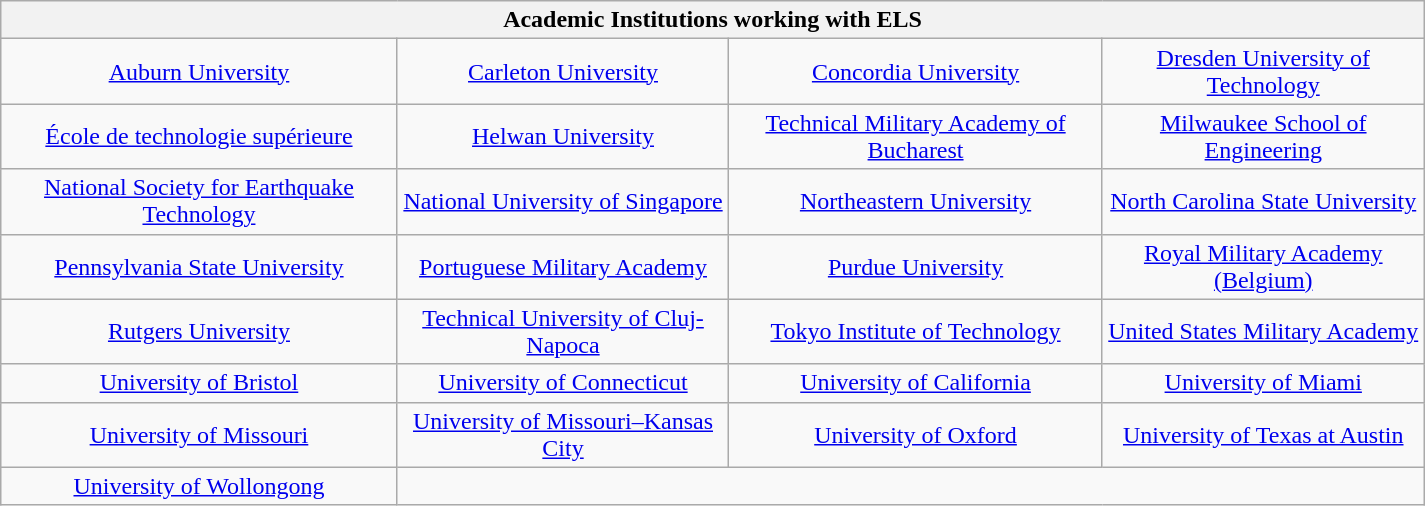<table class="wikitable" align="center" width="950">
<tr>
<th colspan="4">Academic Institutions working with ELS</th>
</tr>
<tr align="center">
<td><a href='#'>Auburn University</a></td>
<td><a href='#'>Carleton University</a></td>
<td><a href='#'>Concordia University</a></td>
<td><a href='#'>Dresden University of Technology</a></td>
</tr>
<tr align="center">
<td><a href='#'>École de technologie supérieure</a></td>
<td><a href='#'>Helwan University</a></td>
<td><a href='#'>Technical Military Academy of Bucharest</a></td>
<td><a href='#'>Milwaukee School of Engineering</a></td>
</tr>
<tr align="center">
<td><a href='#'>National Society for Earthquake Technology</a></td>
<td><a href='#'>National University of Singapore</a></td>
<td><a href='#'>Northeastern University</a></td>
<td><a href='#'>North Carolina State University</a></td>
</tr>
<tr align="center">
<td><a href='#'>Pennsylvania State University</a></td>
<td><a href='#'>Portuguese Military Academy</a></td>
<td><a href='#'>Purdue University</a></td>
<td><a href='#'>Royal Military Academy (Belgium)</a></td>
</tr>
<tr align="center">
<td><a href='#'>Rutgers University</a></td>
<td><a href='#'>Technical University of Cluj-Napoca</a></td>
<td><a href='#'>Tokyo Institute of Technology</a></td>
<td><a href='#'>United States Military Academy</a></td>
</tr>
<tr align="center">
<td><a href='#'>University of Bristol</a></td>
<td><a href='#'>University of Connecticut</a></td>
<td><a href='#'>University of California</a></td>
<td><a href='#'>University of Miami</a></td>
</tr>
<tr align="center">
<td><a href='#'>University of Missouri</a></td>
<td><a href='#'>University of Missouri–Kansas City</a></td>
<td><a href='#'>University of Oxford</a></td>
<td><a href='#'>University of Texas at Austin</a></td>
</tr>
<tr align="center">
<td><a href='#'>University of Wollongong</a></td>
</tr>
</table>
